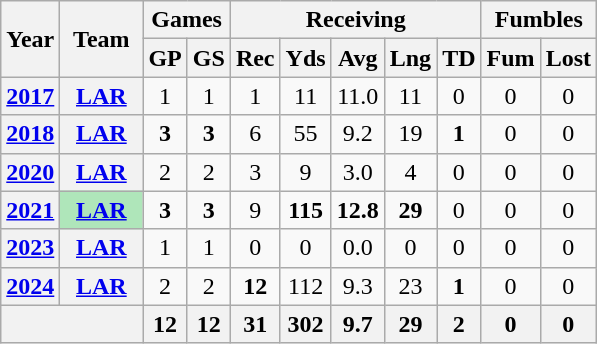<table class="wikitable" style="text-align:center;">
<tr>
<th rowspan="2">Year</th>
<th rowspan="2">Team</th>
<th colspan="2">Games</th>
<th colspan="5">Receiving</th>
<th colspan="2">Fumbles</th>
</tr>
<tr>
<th>GP</th>
<th>GS</th>
<th>Rec</th>
<th>Yds</th>
<th>Avg</th>
<th>Lng</th>
<th>TD</th>
<th>Fum</th>
<th>Lost</th>
</tr>
<tr>
<th><a href='#'>2017</a></th>
<th><a href='#'>LAR</a></th>
<td>1</td>
<td>1</td>
<td>1</td>
<td>11</td>
<td>11.0</td>
<td>11</td>
<td>0</td>
<td>0</td>
<td>0</td>
</tr>
<tr>
<th><a href='#'>2018</a></th>
<th><a href='#'>LAR</a></th>
<td><strong>3</strong></td>
<td><strong>3</strong></td>
<td>6</td>
<td>55</td>
<td>9.2</td>
<td>19</td>
<td><strong>1</strong></td>
<td>0</td>
<td>0</td>
</tr>
<tr>
<th><a href='#'>2020</a></th>
<th><a href='#'>LAR</a></th>
<td>2</td>
<td>2</td>
<td>3</td>
<td>9</td>
<td>3.0</td>
<td>4</td>
<td>0</td>
<td>0</td>
<td>0</td>
</tr>
<tr>
<th><a href='#'>2021</a></th>
<th style="background:#afe6ba; width:3em"><a href='#'>LAR</a></th>
<td><strong>3</strong></td>
<td><strong>3</strong></td>
<td>9</td>
<td><strong>115</strong></td>
<td><strong>12.8</strong></td>
<td><strong>29</strong></td>
<td>0</td>
<td>0</td>
<td>0</td>
</tr>
<tr>
<th><a href='#'>2023</a></th>
<th><a href='#'>LAR</a></th>
<td>1</td>
<td>1</td>
<td>0</td>
<td>0</td>
<td>0.0</td>
<td>0</td>
<td>0</td>
<td>0</td>
<td>0</td>
</tr>
<tr>
<th><a href='#'>2024</a></th>
<th><a href='#'>LAR</a></th>
<td>2</td>
<td>2</td>
<td><strong>12</strong></td>
<td>112</td>
<td>9.3</td>
<td>23</td>
<td><strong>1</strong></td>
<td>0</td>
<td>0</td>
</tr>
<tr>
<th colspan="2"></th>
<th>12</th>
<th>12</th>
<th>31</th>
<th>302</th>
<th>9.7</th>
<th>29</th>
<th>2</th>
<th>0</th>
<th>0</th>
</tr>
</table>
